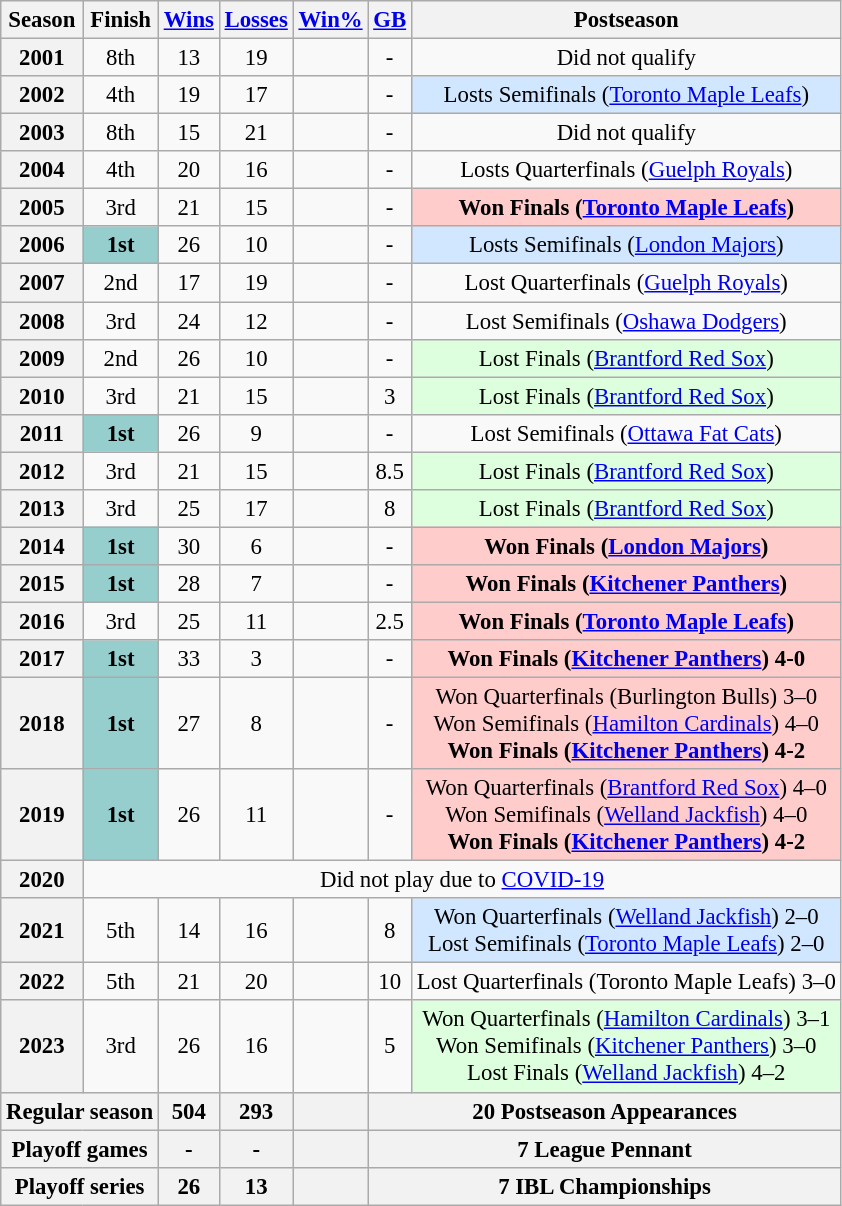<table class="wikitable sortable mw-collapsible plainrowheaders" style="text-align:center; font-size:95%">
<tr>
<th scope="col">Season</th>
<th scope="col">Finish</th>
<th scope="col"><a href='#'>Wins</a></th>
<th scope="col"><a href='#'>Losses</a></th>
<th scope="col"><a href='#'>Win%</a></th>
<th scope="col"><a href='#'>GB</a></th>
<th scope="col">Postseason</th>
</tr>
<tr>
<th scope="row" style="text-align:center;">2001</th>
<td>8th</td>
<td>13</td>
<td>19</td>
<td></td>
<td>-</td>
<td>Did not qualify</td>
</tr>
<tr>
<th scope="row" style="text-align:center;">2002</th>
<td>4th</td>
<td>19</td>
<td>17</td>
<td></td>
<td>-</td>
<td bgcolor="#D0E7FF">Losts Semifinals (<a href='#'>Toronto Maple Leafs</a>)</td>
</tr>
<tr>
<th scope="row" style="text-align:center;">2003</th>
<td>8th</td>
<td>15</td>
<td>21</td>
<td></td>
<td>-</td>
<td>Did not qualify</td>
</tr>
<tr>
<th scope="row" style="text-align:center;">2004</th>
<td>4th</td>
<td>20</td>
<td>16</td>
<td></td>
<td>-</td>
<td>Losts Quarterfinals (<a href='#'>Guelph Royals</a>)</td>
</tr>
<tr>
<th scope="row" style="text-align:center;">2005</th>
<td>3rd</td>
<td>21</td>
<td>15</td>
<td></td>
<td>-</td>
<td bgcolor="FFCCCC"><strong>Won Finals (<a href='#'>Toronto Maple Leafs</a>)</strong></td>
</tr>
<tr>
<th scope="row" style="text-align:center;">2006</th>
<td bgcolor="#96CDCD"><strong>1st</strong></td>
<td>26</td>
<td>10</td>
<td></td>
<td>-</td>
<td bgcolor="#D0E7FF">Losts Semifinals (<a href='#'>London Majors</a>)</td>
</tr>
<tr>
<th scope="row" style="text-align:center;">2007</th>
<td>2nd</td>
<td>17</td>
<td>19</td>
<td></td>
<td>-</td>
<td>Lost Quarterfinals (<a href='#'>Guelph Royals</a>)</td>
</tr>
<tr>
<th scope="row" style="text-align:center;">2008</th>
<td>3rd</td>
<td>24</td>
<td>12</td>
<td></td>
<td>-</td>
<td>Lost Semifinals (<a href='#'>Oshawa Dodgers</a>)</td>
</tr>
<tr>
<th scope="row" style="text-align:center;">2009</th>
<td>2nd</td>
<td>26</td>
<td>10</td>
<td></td>
<td>-</td>
<td bgcolor="#ddffdd">Lost Finals (<a href='#'>Brantford Red Sox</a>)</td>
</tr>
<tr>
<th scope="row" style="text-align:center;">2010</th>
<td>3rd</td>
<td>21</td>
<td>15</td>
<td></td>
<td>3</td>
<td bgcolor="#ddffdd">Lost Finals (<a href='#'>Brantford Red Sox</a>)</td>
</tr>
<tr>
<th scope="row" style="text-align:center;">2011</th>
<td bgcolor="#96CDCD"><strong>1st</strong></td>
<td>26</td>
<td>9</td>
<td></td>
<td>-</td>
<td>Lost Semifinals (<a href='#'>Ottawa Fat Cats</a>)</td>
</tr>
<tr>
<th scope="row" style="text-align:center;">2012</th>
<td>3rd</td>
<td>21</td>
<td>15</td>
<td></td>
<td>8.5</td>
<td bgcolor="#ddffdd">Lost Finals (<a href='#'>Brantford Red Sox</a>)</td>
</tr>
<tr>
<th scope="row" style="text-align:center;">2013</th>
<td>3rd</td>
<td>25</td>
<td>17</td>
<td></td>
<td>8</td>
<td bgcolor="#ddffdd">Lost Finals (<a href='#'>Brantford Red Sox</a>)</td>
</tr>
<tr>
<th scope="row" style="text-align:center;">2014</th>
<td bgcolor="#96CDCD"><strong>1st</strong></td>
<td>30</td>
<td>6</td>
<td></td>
<td>-</td>
<td bgcolor="FFCCCC"><strong>Won Finals (<a href='#'>London Majors</a>)</strong></td>
</tr>
<tr>
<th scope="row" style="text-align:center;">2015</th>
<td bgcolor="#96CDCD"><strong>1st</strong></td>
<td>28</td>
<td>7</td>
<td></td>
<td>-</td>
<td bgcolor="FFCCCC"><strong>Won Finals (<a href='#'>Kitchener Panthers</a>)</strong></td>
</tr>
<tr>
<th scope="row" style="text-align:center;">2016</th>
<td>3rd</td>
<td>25</td>
<td>11</td>
<td></td>
<td>2.5</td>
<td bgcolor="FFCCCC"><strong>Won Finals (<a href='#'>Toronto Maple Leafs</a>)</strong></td>
</tr>
<tr>
<th scope="row" style="text-align:center;">2017</th>
<td bgcolor="#96CDCD"><strong>1st</strong></td>
<td>33</td>
<td>3</td>
<td></td>
<td>-</td>
<td bgcolor="FFCCCC"><strong>Won Finals (<a href='#'>Kitchener Panthers</a>) 4-0</strong></td>
</tr>
<tr>
<th scope="row" style="text-align:center;">2018</th>
<td bgcolor="#96CDCD"><strong>1st</strong></td>
<td>27</td>
<td>8</td>
<td></td>
<td>-</td>
<td bgcolor="FFCCCC">Won Quarterfinals (Burlington Bulls) 3–0<br>Won Semifinals (<a href='#'>Hamilton Cardinals</a>) 4–0<br><strong>Won Finals (<a href='#'>Kitchener Panthers</a>) 4-2</strong></td>
</tr>
<tr>
<th scope="row" style="text-align:center;">2019</th>
<td bgcolor="#96CDCD"><strong>1st</strong></td>
<td>26</td>
<td>11</td>
<td></td>
<td>-</td>
<td bgcolor="FFCCCC">Won Quarterfinals (<a href='#'>Brantford Red Sox</a>) 4–0<br>Won Semifinals (<a href='#'>Welland Jackfish</a>) 4–0<br><strong>Won Finals (<a href='#'>Kitchener Panthers</a>) 4-2</strong></td>
</tr>
<tr>
<th scope="row" style="text-align:center;">2020</th>
<td colspan="6">Did not play due to <a href='#'>COVID-19</a></td>
</tr>
<tr>
<th scope="row" style="text-align:center;">2021</th>
<td>5th</td>
<td>14</td>
<td>16</td>
<td></td>
<td>8</td>
<td bgcolor="#D0E7FF">Won Quarterfinals (<a href='#'>Welland Jackfish</a>) 2–0<br>Lost Semifinals (<a href='#'>Toronto Maple Leafs</a>) 2–0</td>
</tr>
<tr>
<th scope="row" style="text-align:center;">2022</th>
<td>5th</td>
<td>21</td>
<td>20</td>
<td></td>
<td>10</td>
<td>Lost Quarterfinals (Toronto Maple Leafs) 3–0</td>
</tr>
<tr>
<th scope="row" style="text-align:center;">2023</th>
<td>3rd</td>
<td>26</td>
<td>16</td>
<td></td>
<td>5</td>
<td bgcolor="#ddffdd">Won Quarterfinals (<a href='#'>Hamilton Cardinals</a>) 3–1<br>Won Semifinals (<a href='#'>Kitchener Panthers</a>) 3–0<br>Lost Finals (<a href='#'>Welland Jackfish</a>) 4–2</td>
</tr>
<tr>
<th colspan="2"><strong>Regular season</strong></th>
<th><strong>504</strong></th>
<th><strong>293</strong></th>
<th><strong></strong></th>
<th colspan="2"><strong>20 Postseason Appearances</strong></th>
</tr>
<tr>
<th colspan="2"><strong>Playoff games</strong></th>
<th><strong>-</strong></th>
<th><strong>-</strong></th>
<th><strong></strong></th>
<th colspan="2"><strong>7 League Pennant</strong></th>
</tr>
<tr>
<th colspan="2"><strong>Playoff series</strong></th>
<th><strong>26</strong></th>
<th><strong>13</strong></th>
<th><strong></strong></th>
<th colspan="2"><strong>7 IBL Championships</strong></th>
</tr>
</table>
